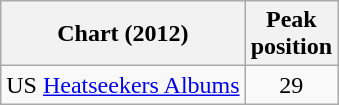<table class="wikitable" style="text-align:center;">
<tr>
<th>Chart (2012)</th>
<th>Peak<br>position</th>
</tr>
<tr>
<td scope="row">US <a href='#'>Heatseekers Albums</a></td>
<td>29</td>
</tr>
</table>
